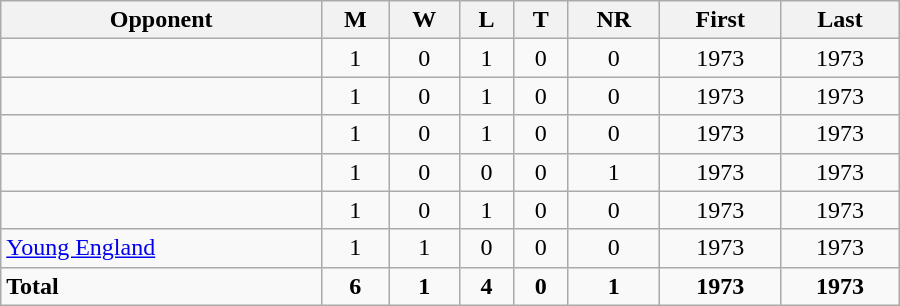<table class="wikitable" style="text-align: center; width: 600px;">
<tr>
<th>Opponent</th>
<th>M</th>
<th>W</th>
<th>L</th>
<th>T</th>
<th>NR</th>
<th>First</th>
<th>Last</th>
</tr>
<tr>
<td align=left></td>
<td>1</td>
<td>0</td>
<td>1</td>
<td>0</td>
<td>0</td>
<td>1973</td>
<td>1973</td>
</tr>
<tr>
<td align=left></td>
<td>1</td>
<td>0</td>
<td>1</td>
<td>0</td>
<td>0</td>
<td>1973</td>
<td>1973</td>
</tr>
<tr>
<td align=left></td>
<td>1</td>
<td>0</td>
<td>1</td>
<td>0</td>
<td>0</td>
<td>1973</td>
<td>1973</td>
</tr>
<tr>
<td align=left></td>
<td>1</td>
<td>0</td>
<td>0</td>
<td>0</td>
<td>1</td>
<td>1973</td>
<td>1973</td>
</tr>
<tr>
<td align=left></td>
<td>1</td>
<td>0</td>
<td>1</td>
<td>0</td>
<td>0</td>
<td>1973</td>
<td>1973</td>
</tr>
<tr>
<td align=left> <a href='#'>Young England</a></td>
<td>1</td>
<td>1</td>
<td>0</td>
<td>0</td>
<td>0</td>
<td>1973</td>
<td>1973</td>
</tr>
<tr>
<td align=left><strong>Total</strong></td>
<td><strong>6</strong></td>
<td><strong>1</strong></td>
<td><strong>4</strong></td>
<td><strong>0</strong></td>
<td><strong>1</strong></td>
<td><strong>1973</strong></td>
<td><strong>1973</strong></td>
</tr>
</table>
